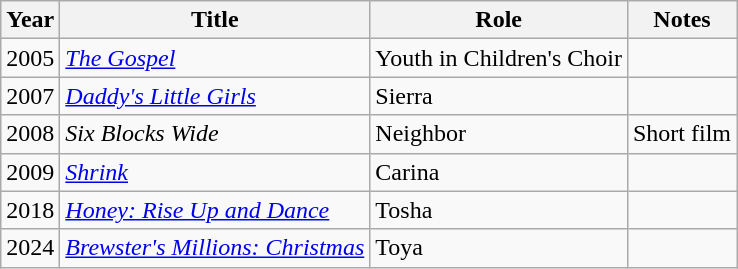<table class="wikitable sortable">
<tr>
<th>Year</th>
<th>Title</th>
<th>Role</th>
<th class="unsortable">Notes</th>
</tr>
<tr>
<td>2005</td>
<td><em><a href='#'>The Gospel</a></em></td>
<td>Youth in Children's Choir</td>
<td></td>
</tr>
<tr>
<td>2007</td>
<td><em><a href='#'>Daddy's Little Girls</a></em></td>
<td>Sierra</td>
<td></td>
</tr>
<tr>
<td>2008</td>
<td><em>Six Blocks Wide</em></td>
<td>Neighbor</td>
<td>Short film</td>
</tr>
<tr>
<td>2009</td>
<td><em><a href='#'>Shrink</a></em></td>
<td>Carina</td>
<td></td>
</tr>
<tr>
<td>2018</td>
<td><em><a href='#'>Honey: Rise Up and Dance</a></em></td>
<td>Tosha</td>
<td></td>
</tr>
<tr>
<td>2024</td>
<td><em><a href='#'>Brewster's Millions: Christmas</a></em></td>
<td>Toya</td>
<td></td>
</tr>
</table>
